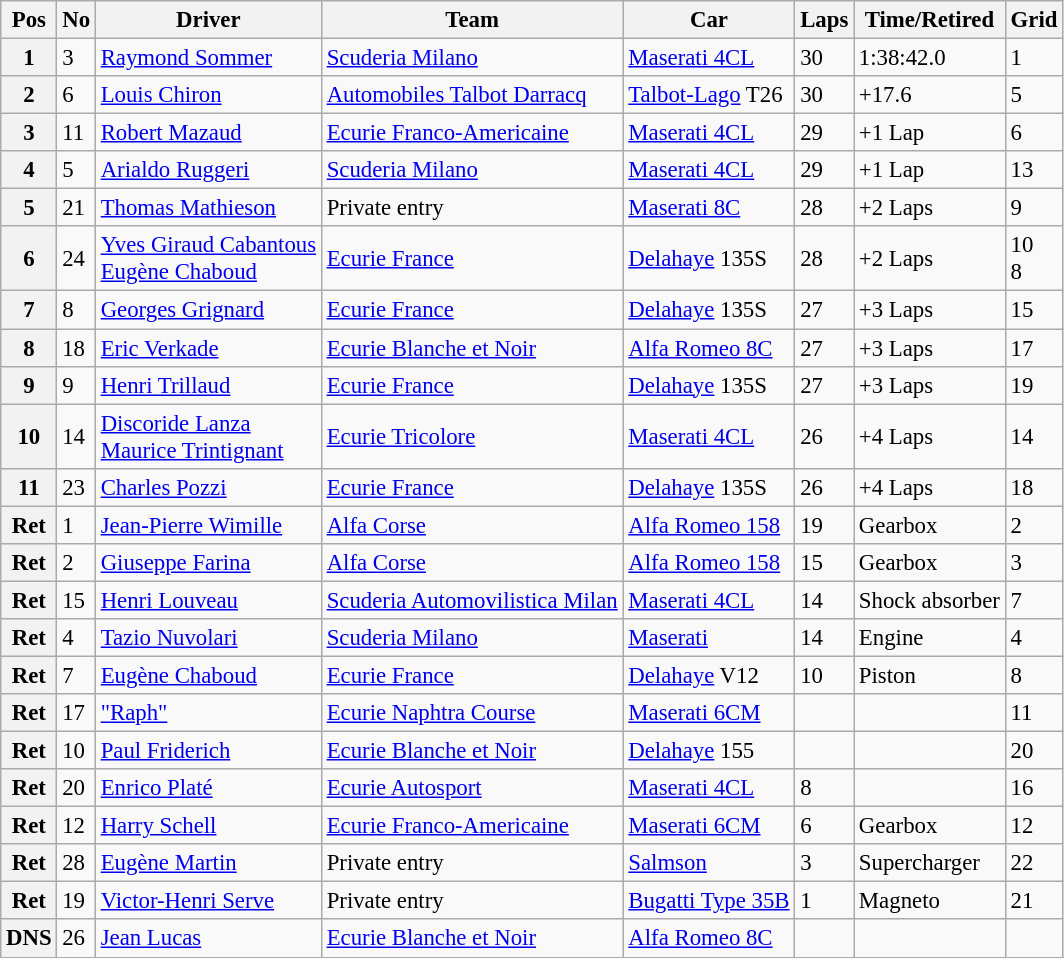<table class="wikitable" style="font-size: 95%;">
<tr>
<th>Pos</th>
<th>No</th>
<th>Driver</th>
<th>Team</th>
<th>Car</th>
<th>Laps</th>
<th>Time/Retired</th>
<th>Grid</th>
</tr>
<tr>
<th>1</th>
<td>3</td>
<td> <a href='#'>Raymond Sommer</a></td>
<td><a href='#'>Scuderia Milano</a></td>
<td><a href='#'>Maserati 4CL</a></td>
<td>30</td>
<td>1:38:42.0</td>
<td>1</td>
</tr>
<tr>
<th>2</th>
<td>6</td>
<td> <a href='#'>Louis Chiron</a></td>
<td><a href='#'>Automobiles Talbot Darracq</a></td>
<td><a href='#'>Talbot-Lago</a> T26</td>
<td>30</td>
<td>+17.6</td>
<td>5</td>
</tr>
<tr>
<th>3</th>
<td>11</td>
<td> <a href='#'>Robert Mazaud</a></td>
<td><a href='#'>Ecurie Franco-Americaine</a></td>
<td><a href='#'>Maserati 4CL</a></td>
<td>29</td>
<td>+1 Lap</td>
<td>6</td>
</tr>
<tr>
<th>4</th>
<td>5</td>
<td> <a href='#'>Arialdo Ruggeri</a></td>
<td><a href='#'>Scuderia Milano</a></td>
<td><a href='#'>Maserati 4CL</a></td>
<td>29</td>
<td>+1 Lap</td>
<td>13</td>
</tr>
<tr>
<th>5</th>
<td>21</td>
<td> <a href='#'>Thomas Mathieson</a></td>
<td>Private entry</td>
<td><a href='#'>Maserati 8C</a></td>
<td>28</td>
<td>+2 Laps</td>
<td>9</td>
</tr>
<tr>
<th>6</th>
<td>24</td>
<td> <a href='#'>Yves Giraud Cabantous</a><br> <a href='#'>Eugène Chaboud</a></td>
<td><a href='#'>Ecurie France</a></td>
<td><a href='#'>Delahaye</a> 135S</td>
<td>28</td>
<td>+2 Laps</td>
<td>10<br>8</td>
</tr>
<tr>
<th>7</th>
<td>8</td>
<td> <a href='#'>Georges Grignard</a></td>
<td><a href='#'>Ecurie France</a></td>
<td><a href='#'>Delahaye</a> 135S</td>
<td>27</td>
<td>+3 Laps</td>
<td>15</td>
</tr>
<tr>
<th>8</th>
<td>18</td>
<td> <a href='#'>Eric Verkade</a></td>
<td><a href='#'>Ecurie Blanche et Noir</a></td>
<td><a href='#'>Alfa Romeo 8C</a></td>
<td>27</td>
<td>+3 Laps</td>
<td>17</td>
</tr>
<tr>
<th>9</th>
<td>9</td>
<td> <a href='#'>Henri Trillaud</a></td>
<td><a href='#'>Ecurie France</a></td>
<td><a href='#'>Delahaye</a> 135S</td>
<td>27</td>
<td>+3 Laps</td>
<td>19</td>
</tr>
<tr>
<th>10</th>
<td>14</td>
<td> <a href='#'>Discoride Lanza</a><br> <a href='#'>Maurice Trintignant</a></td>
<td><a href='#'>Ecurie Tricolore</a></td>
<td><a href='#'>Maserati 4CL</a></td>
<td>26</td>
<td>+4 Laps</td>
<td>14</td>
</tr>
<tr>
<th>11</th>
<td>23</td>
<td> <a href='#'>Charles Pozzi</a></td>
<td><a href='#'>Ecurie France</a></td>
<td><a href='#'>Delahaye</a> 135S</td>
<td>26</td>
<td>+4 Laps</td>
<td>18</td>
</tr>
<tr>
<th>Ret</th>
<td>1</td>
<td> <a href='#'>Jean-Pierre Wimille</a></td>
<td><a href='#'>Alfa Corse</a></td>
<td><a href='#'>Alfa Romeo 158</a></td>
<td>19</td>
<td>Gearbox</td>
<td>2</td>
</tr>
<tr>
<th>Ret</th>
<td>2</td>
<td> <a href='#'>Giuseppe Farina</a></td>
<td><a href='#'>Alfa Corse</a></td>
<td><a href='#'>Alfa Romeo 158</a></td>
<td>15</td>
<td>Gearbox</td>
<td>3</td>
</tr>
<tr>
<th>Ret</th>
<td>15</td>
<td> <a href='#'>Henri Louveau</a></td>
<td><a href='#'>Scuderia Automovilistica Milan</a></td>
<td><a href='#'>Maserati 4CL</a></td>
<td>14</td>
<td>Shock absorber</td>
<td>7</td>
</tr>
<tr>
<th>Ret</th>
<td>4</td>
<td> <a href='#'>Tazio Nuvolari</a></td>
<td><a href='#'>Scuderia Milano</a></td>
<td><a href='#'>Maserati</a></td>
<td>14</td>
<td>Engine</td>
<td>4</td>
</tr>
<tr>
<th>Ret</th>
<td>7</td>
<td> <a href='#'>Eugène Chaboud</a></td>
<td><a href='#'>Ecurie France</a></td>
<td><a href='#'>Delahaye</a> V12</td>
<td>10</td>
<td>Piston</td>
<td>8</td>
</tr>
<tr>
<th>Ret</th>
<td>17</td>
<td> <a href='#'>"Raph"</a></td>
<td><a href='#'>Ecurie Naphtra Course</a></td>
<td><a href='#'>Maserati 6CM</a></td>
<td></td>
<td></td>
<td>11</td>
</tr>
<tr>
<th>Ret</th>
<td>10</td>
<td> <a href='#'>Paul Friderich</a></td>
<td><a href='#'>Ecurie Blanche et Noir</a></td>
<td><a href='#'>Delahaye</a> 155</td>
<td></td>
<td></td>
<td>20</td>
</tr>
<tr>
<th>Ret</th>
<td>20</td>
<td> <a href='#'>Enrico Platé</a></td>
<td><a href='#'>Ecurie Autosport</a></td>
<td><a href='#'>Maserati 4CL</a></td>
<td>8</td>
<td></td>
<td>16</td>
</tr>
<tr>
<th>Ret</th>
<td>12</td>
<td> <a href='#'>Harry Schell</a></td>
<td><a href='#'>Ecurie Franco-Americaine</a></td>
<td><a href='#'>Maserati 6CM</a></td>
<td>6</td>
<td>Gearbox</td>
<td>12</td>
</tr>
<tr>
<th>Ret</th>
<td>28</td>
<td> <a href='#'>Eugène Martin</a></td>
<td>Private entry</td>
<td><a href='#'>Salmson</a></td>
<td>3</td>
<td>Supercharger</td>
<td>22</td>
</tr>
<tr>
<th>Ret</th>
<td>19</td>
<td> <a href='#'>Victor-Henri Serve</a></td>
<td>Private entry</td>
<td><a href='#'>Bugatti Type 35B</a></td>
<td>1</td>
<td>Magneto</td>
<td>21</td>
</tr>
<tr>
<th>DNS</th>
<td>26</td>
<td> <a href='#'>Jean Lucas</a></td>
<td><a href='#'>Ecurie Blanche et Noir</a></td>
<td><a href='#'>Alfa Romeo 8C</a></td>
<td></td>
<td></td>
<td></td>
</tr>
</table>
